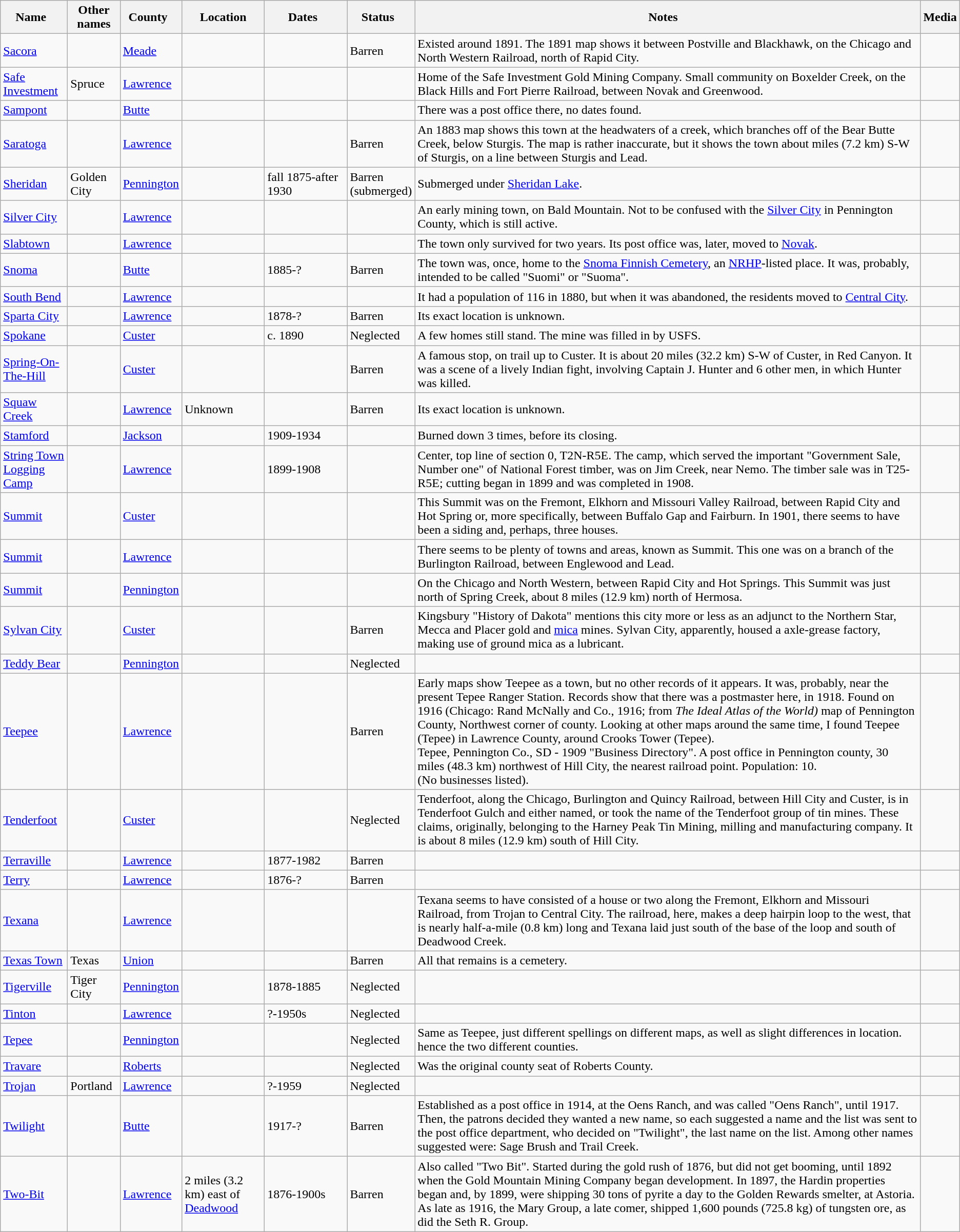<table class="wikitable sortable">
<tr>
<th width="80"><strong>Name</strong>  </th>
<th>Other names</th>
<th width="50"><strong>County</strong>  </th>
<th>Location</th>
<th width="100"><strong>Dates</strong>  </th>
<th width="50"><strong>Status</strong>  </th>
<th width="650" class="unsortable"><strong>Notes</strong>   </th>
<th>Media</th>
</tr>
<tr ->
<td><a href='#'>Sacora</a></td>
<td></td>
<td><a href='#'>Meade</a></td>
<td></td>
<td></td>
<td>Barren</td>
<td>Existed around 1891. The 1891 map shows it between Postville and Blackhawk, on the Chicago and North Western Railroad, north of Rapid City.</td>
<td></td>
</tr>
<tr ->
<td><a href='#'>Safe Investment</a></td>
<td>Spruce</td>
<td><a href='#'>Lawrence</a></td>
<td></td>
<td></td>
<td></td>
<td>Home of the Safe Investment Gold Mining Company. Small community on Boxelder Creek, on the Black Hills and Fort Pierre Railroad, between Novak and Greenwood.</td>
<td></td>
</tr>
<tr ->
<td><a href='#'>Sampont</a></td>
<td></td>
<td><a href='#'>Butte</a></td>
<td></td>
<td></td>
<td></td>
<td>There was a post office there, no dates found.</td>
<td></td>
</tr>
<tr ->
<td><a href='#'>Saratoga</a></td>
<td></td>
<td><a href='#'>Lawrence</a></td>
<td></td>
<td></td>
<td>Barren</td>
<td>An 1883 map shows this town at the headwaters of a creek, which branches off of the Bear Butte Creek, below Sturgis. The map is rather inaccurate, but it shows the town about  miles (7.2 km) S-W of Sturgis, on a line between Sturgis and Lead.</td>
<td></td>
</tr>
<tr ->
<td><a href='#'>Sheridan</a></td>
<td>Golden City</td>
<td><a href='#'>Pennington</a></td>
<td></td>
<td>fall 1875-after 1930</td>
<td>Barren (submerged)</td>
<td>Submerged under <a href='#'>Sheridan Lake</a>.</td>
<td></td>
</tr>
<tr ->
<td><a href='#'>Silver City</a></td>
<td></td>
<td><a href='#'>Lawrence</a></td>
<td></td>
<td></td>
<td></td>
<td>An early mining town, on Bald Mountain. Not to be confused with the <a href='#'>Silver City</a> in Pennington County, which is still active.</td>
<td></td>
</tr>
<tr ->
<td><a href='#'>Slabtown</a></td>
<td></td>
<td><a href='#'>Lawrence</a></td>
<td></td>
<td></td>
<td></td>
<td>The town only survived for two years. Its post office was, later, moved to <a href='#'>Novak</a>.</td>
<td></td>
</tr>
<tr ->
<td><a href='#'>Snoma</a></td>
<td></td>
<td><a href='#'>Butte</a></td>
<td></td>
<td>1885-?</td>
<td>Barren</td>
<td>The town was, once, home to the <a href='#'>Snoma Finnish Cemetery</a>, an <a href='#'>NRHP</a>-listed place. It was, probably, intended to be called "Suomi" or "Suoma".</td>
<td></td>
</tr>
<tr ->
<td><a href='#'>South Bend</a></td>
<td></td>
<td><a href='#'>Lawrence</a></td>
<td></td>
<td></td>
<td></td>
<td>It had a population of 116 in 1880, but when it was abandoned, the residents moved to <a href='#'>Central City</a>.</td>
<td></td>
</tr>
<tr ->
<td><a href='#'>Sparta City</a></td>
<td></td>
<td><a href='#'>Lawrence</a></td>
<td></td>
<td>1878-?</td>
<td>Barren</td>
<td>Its exact location is unknown.</td>
<td></td>
</tr>
<tr ->
<td><a href='#'>Spokane</a></td>
<td></td>
<td><a href='#'>Custer</a></td>
<td></td>
<td>c. 1890</td>
<td>Neglected</td>
<td>A few homes still stand. The mine was filled in by USFS.</td>
<td></td>
</tr>
<tr ->
<td><a href='#'>Spring-On-The-Hill</a></td>
<td></td>
<td><a href='#'>Custer</a></td>
<td></td>
<td></td>
<td>Barren</td>
<td>A famous stop, on trail up to Custer. It is about 20 miles (32.2 km) S-W of Custer, in Red Canyon. It was a scene of a lively Indian fight, involving Captain J. Hunter and 6 other men, in which Hunter was killed.</td>
<td></td>
</tr>
<tr ->
<td><a href='#'>Squaw Creek</a></td>
<td></td>
<td><a href='#'>Lawrence</a></td>
<td>Unknown</td>
<td></td>
<td>Barren</td>
<td>Its exact location is unknown.</td>
<td></td>
</tr>
<tr ->
<td><a href='#'>Stamford</a></td>
<td></td>
<td><a href='#'>Jackson</a></td>
<td></td>
<td>1909-1934</td>
<td></td>
<td>Burned down 3 times, before its closing.</td>
<td></td>
</tr>
<tr ->
<td><a href='#'>String Town Logging Camp</a></td>
<td></td>
<td><a href='#'>Lawrence</a></td>
<td></td>
<td>1899-1908</td>
<td></td>
<td>Center, top line of section 0, T2N-R5E. The camp, which served the important "Government Sale, Number one" of National Forest timber, was on Jim Creek, near Nemo. The timber sale was in T25-R5E; cutting began in 1899 and was completed in 1908.</td>
<td></td>
</tr>
<tr ->
<td><a href='#'>Summit</a></td>
<td></td>
<td><a href='#'>Custer</a></td>
<td></td>
<td></td>
<td></td>
<td>This Summit was on the Fremont, Elkhorn and Missouri Valley Railroad, between Rapid City and Hot Spring or, more specifically, between Buffalo Gap and Fairburn. In 1901, there seems to have been a siding and, perhaps, three houses.</td>
<td></td>
</tr>
<tr ->
<td><a href='#'>Summit</a></td>
<td></td>
<td><a href='#'>Lawrence</a></td>
<td></td>
<td></td>
<td></td>
<td>There seems to be plenty of towns and areas, known as Summit. This one was on a branch of the Burlington Railroad, between Englewood and Lead.</td>
<td></td>
</tr>
<tr ->
<td><a href='#'>Summit</a></td>
<td></td>
<td><a href='#'>Pennington</a></td>
<td></td>
<td></td>
<td></td>
<td>On the Chicago and North Western, between Rapid City and Hot Springs. This Summit was just north of Spring Creek, about 8 miles (12.9 km) north of Hermosa.</td>
<td></td>
</tr>
<tr ->
<td><a href='#'>Sylvan City</a></td>
<td></td>
<td><a href='#'>Custer</a></td>
<td></td>
<td></td>
<td>Barren</td>
<td>Kingsbury "History of Dakota" mentions this city more or less as an adjunct to the Northern Star, Mecca and Placer gold and <a href='#'>mica</a> mines. Sylvan City, apparently, housed a axle-grease factory, making use of ground mica as a lubricant.</td>
<td></td>
</tr>
<tr ->
<td><a href='#'>Teddy Bear</a></td>
<td></td>
<td><a href='#'>Pennington</a></td>
<td></td>
<td></td>
<td>Neglected</td>
<td></td>
<td></td>
</tr>
<tr ->
<td><a href='#'>Teepee</a></td>
<td></td>
<td><a href='#'>Lawrence</a></td>
<td></td>
<td></td>
<td>Barren</td>
<td>Early maps show Teepee as a town, but no other records of it appears. It was, probably, near the present Tepee Ranger Station. Records show that there was a postmaster here, in 1918. Found on 1916 (Chicago: Rand McNally and Co., 1916; from <em>The Ideal Atlas of the World)</em> map of Pennington County, Northwest corner of county. Looking at other maps around the same time, I found Teepee (Tepee) in Lawrence County, around Crooks Tower (Tepee).<br>Tepee, Pennington Co., SD - 1909 "Business Directory". A post office in Pennington county, 30 miles (48.3 km) northwest of Hill City, the nearest railroad point. Population: 10.<br>(No businesses listed).</td>
<td></td>
</tr>
<tr ->
<td><a href='#'>Tenderfoot</a></td>
<td></td>
<td><a href='#'>Custer</a></td>
<td></td>
<td></td>
<td>Neglected</td>
<td>Tenderfoot, along the Chicago, Burlington and Quincy Railroad, between Hill City and Custer, is in Tenderfoot Gulch and either named, or took the name of the Tenderfoot group of tin mines. These claims, originally, belonging to the Harney Peak Tin Mining, milling and manufacturing company. It is about 8 miles (12.9 km) south of Hill City.</td>
<td></td>
</tr>
<tr ->
<td><a href='#'>Terraville</a></td>
<td></td>
<td><a href='#'>Lawrence</a></td>
<td></td>
<td>1877-1982</td>
<td>Barren</td>
<td></td>
<td></td>
</tr>
<tr ->
<td><a href='#'>Terry</a></td>
<td></td>
<td><a href='#'>Lawrence</a></td>
<td></td>
<td>1876-?</td>
<td>Barren</td>
<td></td>
<td></td>
</tr>
<tr ->
<td><a href='#'>Texana</a></td>
<td></td>
<td><a href='#'>Lawrence</a></td>
<td></td>
<td></td>
<td></td>
<td>Texana seems to have consisted of a house or two along the Fremont, Elkhorn and Missouri Railroad, from Trojan to Central City. The railroad, here, makes a deep hairpin loop to the west, that is nearly half-a-mile (0.8 km) long and Texana laid just south of the base of the loop and south of Deadwood Creek.</td>
<td></td>
</tr>
<tr ->
<td><a href='#'>Texas Town</a></td>
<td>Texas</td>
<td><a href='#'>Union</a></td>
<td></td>
<td></td>
<td>Barren</td>
<td>All that remains is a cemetery.</td>
<td></td>
</tr>
<tr ->
<td><a href='#'>Tigerville</a></td>
<td>Tiger City</td>
<td><a href='#'>Pennington</a></td>
<td></td>
<td>1878-1885</td>
<td>Neglected</td>
<td></td>
<td></td>
</tr>
<tr ->
<td><a href='#'>Tinton</a></td>
<td></td>
<td><a href='#'>Lawrence</a></td>
<td></td>
<td>?-1950s</td>
<td>Neglected</td>
<td></td>
<td></td>
</tr>
<tr ->
<td><a href='#'>Tepee</a></td>
<td></td>
<td><a href='#'>Pennington</a></td>
<td></td>
<td></td>
<td>Neglected</td>
<td>Same as Teepee, just different spellings on different maps, as well as slight differences in location. hence the two different counties.</td>
<td></td>
</tr>
<tr ->
<td><a href='#'>Travare</a></td>
<td></td>
<td><a href='#'>Roberts</a></td>
<td></td>
<td></td>
<td>Neglected</td>
<td>Was the original county seat of Roberts County.</td>
<td></td>
</tr>
<tr ->
<td><a href='#'>Trojan</a></td>
<td>Portland</td>
<td><a href='#'>Lawrence</a></td>
<td></td>
<td>?-1959</td>
<td>Neglected</td>
<td></td>
<td></td>
</tr>
<tr ->
<td><a href='#'>Twilight</a></td>
<td></td>
<td><a href='#'>Butte</a></td>
<td></td>
<td>1917-?</td>
<td>Barren</td>
<td>Established as a post office in 1914, at the Oens Ranch, and was called "Oens Ranch", until 1917. Then, the patrons decided they wanted a new name, so each suggested a name and the list was sent to the post office department, who decided on "Twilight", the last name on the list. Among other names suggested were: Sage Brush and Trail Creek.  </td>
<td></td>
</tr>
<tr ->
<td><a href='#'>Two-Bit</a></td>
<td></td>
<td><a href='#'>Lawrence</a></td>
<td>2 miles (3.2 km) east of <a href='#'>Deadwood</a></td>
<td>1876-1900s</td>
<td>Barren</td>
<td>Also called "Two Bit". Started during the gold rush of 1876, but did not get booming, until 1892 when the Gold Mountain Mining Company began development. In 1897, the Hardin properties began and, by 1899, were shipping 30 tons of pyrite a day to the Golden Rewards smelter, at Astoria. As late as 1916, the Mary Group, a late comer, shipped 1,600 pounds (725.8 kg) of tungsten ore, as did the Seth R. Group.</td>
<td></td>
</tr>
</table>
